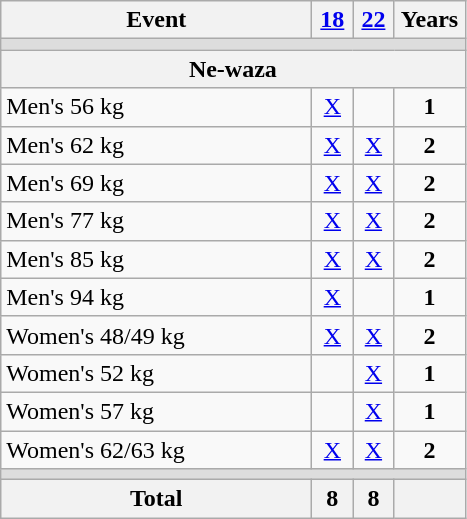<table class=wikitable style="text-align:center">
<tr>
<th width="200">Event</th>
<th width=20><a href='#'>18</a></th>
<th width=20><a href='#'>22</a></th>
<th width=40>Years</th>
</tr>
<tr bgcolor=#DDDDDD>
<td colspan=4></td>
</tr>
<tr>
<th colspan=4>Ne-waza</th>
</tr>
<tr>
<td align=left>Men's 56 kg</td>
<td><a href='#'>X</a></td>
<td></td>
<td><strong>1</strong></td>
</tr>
<tr>
<td align=left>Men's 62 kg</td>
<td><a href='#'>X</a></td>
<td><a href='#'>X</a></td>
<td><strong>2</strong></td>
</tr>
<tr>
<td align=left>Men's 69 kg</td>
<td><a href='#'>X</a></td>
<td><a href='#'>X</a></td>
<td><strong>2</strong></td>
</tr>
<tr>
<td align=left>Men's 77 kg</td>
<td><a href='#'>X</a></td>
<td><a href='#'>X</a></td>
<td><strong>2</strong></td>
</tr>
<tr>
<td align=left>Men's 85 kg</td>
<td><a href='#'>X</a></td>
<td><a href='#'>X</a></td>
<td><strong>2</strong></td>
</tr>
<tr>
<td align=left>Men's 94 kg</td>
<td><a href='#'>X</a></td>
<td></td>
<td><strong>1</strong></td>
</tr>
<tr>
<td align=left>Women's 48/49 kg</td>
<td><a href='#'>X</a></td>
<td><a href='#'>X</a></td>
<td><strong>2</strong></td>
</tr>
<tr>
<td align=left>Women's 52 kg</td>
<td></td>
<td><a href='#'>X</a></td>
<td><strong>1</strong></td>
</tr>
<tr>
<td align=left>Women's 57 kg</td>
<td></td>
<td><a href='#'>X</a></td>
<td><strong>1</strong></td>
</tr>
<tr>
<td align=left>Women's 62/63 kg</td>
<td><a href='#'>X</a></td>
<td><a href='#'>X</a></td>
<td><strong>2</strong></td>
</tr>
<tr bgcolor=#DDDDDD>
<td colspan=4></td>
</tr>
<tr>
<th>Total</th>
<th>8</th>
<th>8</th>
<th></th>
</tr>
</table>
